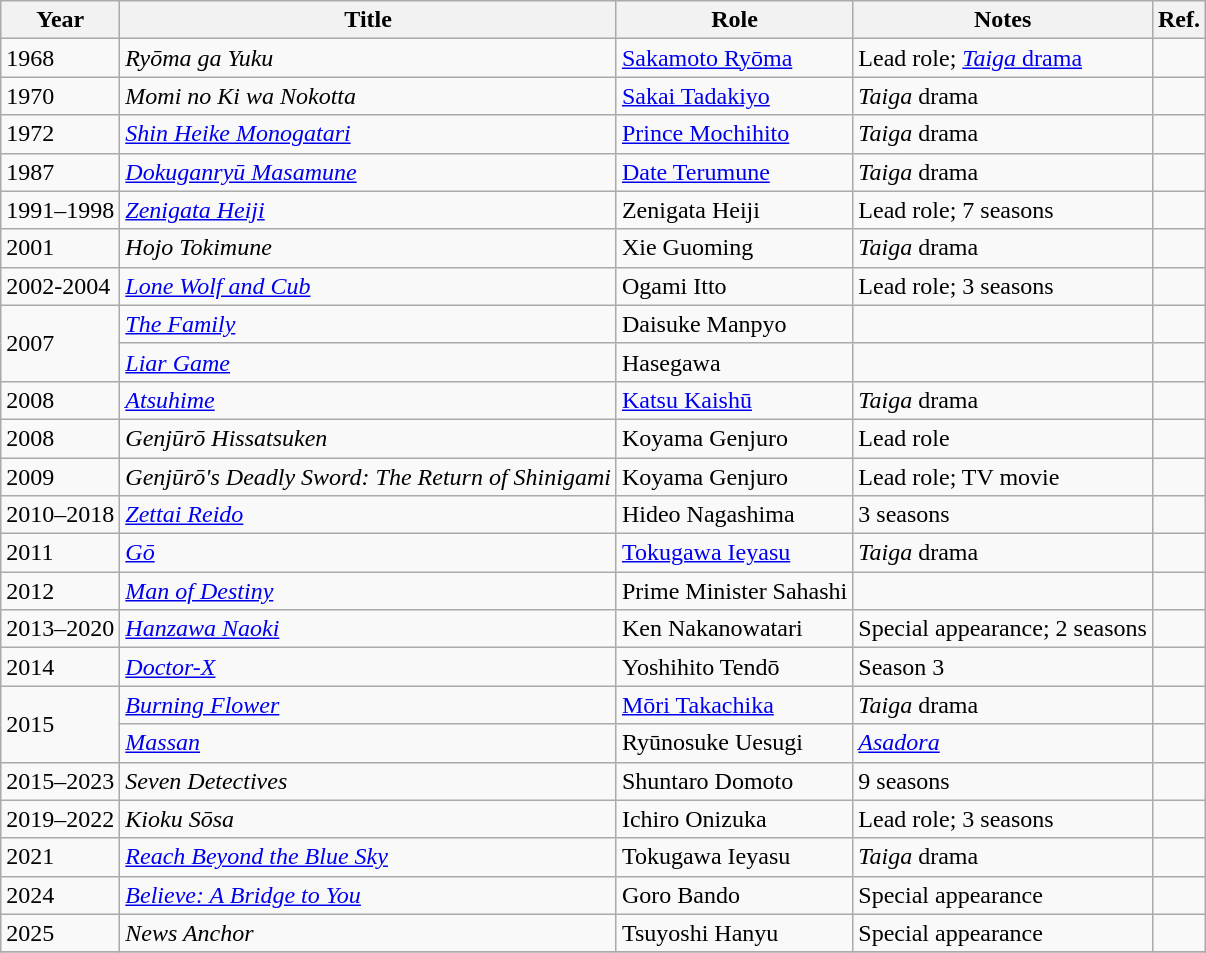<table class="wikitable sortable">
<tr>
<th>Year</th>
<th>Title</th>
<th>Role</th>
<th class = "unsortable">Notes</th>
<th class = "unsortable">Ref.</th>
</tr>
<tr>
<td>1968</td>
<td><em>Ryōma ga Yuku</em></td>
<td><a href='#'>Sakamoto Ryōma</a></td>
<td>Lead role; <a href='#'><em>Taiga</em> drama</a></td>
<td></td>
</tr>
<tr>
<td>1970</td>
<td><em>Momi no Ki wa Nokotta</em></td>
<td><a href='#'>Sakai Tadakiyo</a></td>
<td><em>Taiga</em> drama</td>
<td></td>
</tr>
<tr>
<td>1972</td>
<td><em><a href='#'>Shin Heike Monogatari</a></em></td>
<td><a href='#'>Prince Mochihito</a></td>
<td><em>Taiga</em> drama</td>
<td></td>
</tr>
<tr>
<td>1987</td>
<td><em><a href='#'>Dokuganryū Masamune</a></em></td>
<td><a href='#'>Date Terumune</a></td>
<td><em>Taiga</em> drama</td>
<td></td>
</tr>
<tr>
<td>1991–1998</td>
<td><em><a href='#'>Zenigata Heiji</a></em></td>
<td>Zenigata Heiji</td>
<td>Lead role; 7 seasons</td>
<td></td>
</tr>
<tr>
<td>2001</td>
<td><em>Hojo Tokimune</em></td>
<td>Xie Guoming</td>
<td><em>Taiga</em> drama</td>
<td></td>
</tr>
<tr>
<td>2002-2004</td>
<td><em><a href='#'>Lone Wolf and Cub</a></em></td>
<td>Ogami Itto</td>
<td>Lead role; 3 seasons</td>
<td></td>
</tr>
<tr>
<td rowspan=2>2007</td>
<td><em><a href='#'>The Family</a></em></td>
<td>Daisuke Manpyo</td>
<td></td>
<td></td>
</tr>
<tr>
<td><em><a href='#'>Liar Game</a></em></td>
<td>Hasegawa</td>
<td></td>
<td></td>
</tr>
<tr>
<td>2008</td>
<td><em><a href='#'>Atsuhime</a></em></td>
<td><a href='#'>Katsu Kaishū</a></td>
<td><em>Taiga</em> drama</td>
<td></td>
</tr>
<tr>
<td>2008</td>
<td><em>Genjūrō Hissatsuken</em></td>
<td>Koyama Genjuro</td>
<td>Lead role</td>
<td></td>
</tr>
<tr>
<td>2009</td>
<td><em>Genjūrō's Deadly Sword: The Return of Shinigami</em></td>
<td>Koyama Genjuro</td>
<td>Lead role; TV movie</td>
<td></td>
</tr>
<tr>
<td>2010–2018</td>
<td><em><a href='#'>Zettai Reido</a></em></td>
<td>Hideo Nagashima</td>
<td>3 seasons</td>
<td></td>
</tr>
<tr>
<td>2011</td>
<td><em><a href='#'>Gō</a></em></td>
<td><a href='#'>Tokugawa Ieyasu</a></td>
<td><em>Taiga</em> drama</td>
<td></td>
</tr>
<tr>
<td>2012</td>
<td><em><a href='#'>Man of Destiny</a></em></td>
<td>Prime Minister Sahashi</td>
<td></td>
<td></td>
</tr>
<tr>
<td>2013–2020</td>
<td><em><a href='#'>Hanzawa Naoki</a></em></td>
<td>Ken Nakanowatari</td>
<td>Special appearance; 2 seasons</td>
<td></td>
</tr>
<tr>
<td>2014</td>
<td><em><a href='#'>Doctor-X</a></em></td>
<td>Yoshihito Tendō</td>
<td>Season 3</td>
<td></td>
</tr>
<tr>
<td rowspan=2>2015</td>
<td><em><a href='#'>Burning Flower</a></em></td>
<td><a href='#'>Mōri Takachika</a></td>
<td><em>Taiga</em> drama</td>
<td></td>
</tr>
<tr>
<td><em><a href='#'>Massan</a></em></td>
<td>Ryūnosuke Uesugi</td>
<td><em><a href='#'>Asadora</a></em></td>
<td></td>
</tr>
<tr>
<td>2015–2023</td>
<td><em>Seven Detectives</em></td>
<td>Shuntaro Domoto</td>
<td>9 seasons</td>
<td></td>
</tr>
<tr>
<td>2019–2022</td>
<td><em>Kioku Sōsa</em></td>
<td>Ichiro Onizuka</td>
<td>Lead role; 3 seasons</td>
<td></td>
</tr>
<tr>
<td>2021</td>
<td><em><a href='#'>Reach Beyond the Blue Sky</a></em></td>
<td>Tokugawa Ieyasu</td>
<td><em>Taiga</em> drama</td>
<td></td>
</tr>
<tr>
<td>2024</td>
<td><em><a href='#'>Believe: A Bridge to You</a></em></td>
<td>Goro Bando</td>
<td>Special appearance</td>
<td></td>
</tr>
<tr>
<td>2025</td>
<td><em>News Anchor</em></td>
<td>Tsuyoshi Hanyu</td>
<td>Special appearance</td>
<td></td>
</tr>
<tr>
</tr>
</table>
